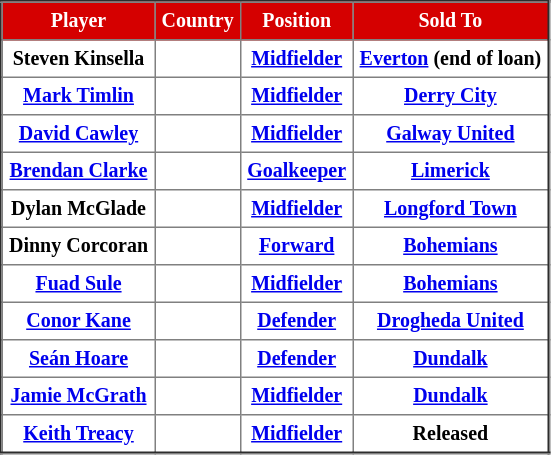<table border="2" cellpadding="4" style="border-collapse:collapse; text-align:center; font-size:smaller;">
<tr style="background:#d50000; color:white">
<th>Player</th>
<th>Country</th>
<th>Position</th>
<th>Sold To</th>
</tr>
<tr bgcolor="">
<th>Steven Kinsella</th>
<th></th>
<th><a href='#'>Midfielder</a></th>
<th> <a href='#'>Everton</a> (end of loan)</th>
</tr>
<tr bgcolor="">
<th><a href='#'>Mark Timlin</a></th>
<th></th>
<th><a href='#'>Midfielder</a></th>
<th> <a href='#'>Derry City</a></th>
</tr>
<tr bgcolor="">
<th><a href='#'>David Cawley</a></th>
<th></th>
<th><a href='#'>Midfielder</a></th>
<th> <a href='#'>Galway United</a></th>
</tr>
<tr bgcolor="">
<th><a href='#'>Brendan Clarke</a></th>
<th></th>
<th><a href='#'>Goalkeeper</a></th>
<th> <a href='#'>Limerick</a></th>
</tr>
<tr bgcolor="">
<th>Dylan McGlade</th>
<th></th>
<th><a href='#'>Midfielder</a></th>
<th> <a href='#'>Longford Town</a></th>
</tr>
<tr bgcolor="">
<th>Dinny Corcoran</th>
<th></th>
<th><a href='#'>Forward</a></th>
<th> <a href='#'>Bohemians</a></th>
</tr>
<tr bgcolor="">
<th><a href='#'>Fuad Sule</a></th>
<th></th>
<th><a href='#'>Midfielder</a></th>
<th> <a href='#'>Bohemians</a></th>
</tr>
<tr bgcolor="">
<th><a href='#'>Conor Kane</a></th>
<th></th>
<th><a href='#'>Defender</a></th>
<th> <a href='#'>Drogheda United</a></th>
</tr>
<tr bgcolor="">
<th><a href='#'>Seán Hoare</a></th>
<th></th>
<th><a href='#'>Defender</a></th>
<th> <a href='#'>Dundalk</a></th>
</tr>
<tr bgcolor="">
<th><a href='#'>Jamie McGrath</a></th>
<th></th>
<th><a href='#'>Midfielder</a></th>
<th> <a href='#'>Dundalk</a></th>
</tr>
<tr bgcolor="">
<th><a href='#'>Keith Treacy</a></th>
<th></th>
<th><a href='#'>Midfielder</a></th>
<th>Released</th>
</tr>
</table>
